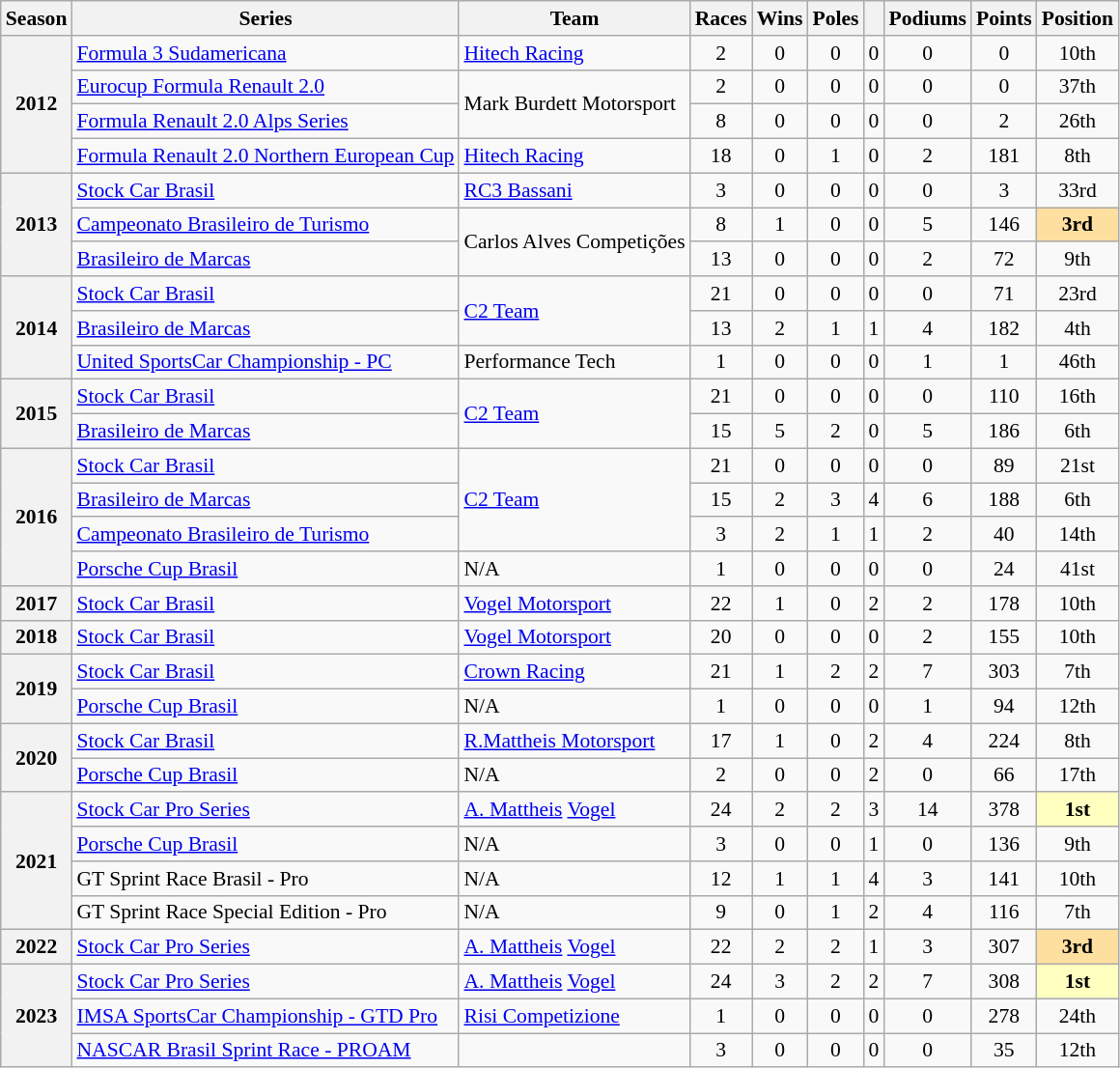<table class="wikitable" style="font-size: 90%; text-align:center">
<tr>
<th>Season</th>
<th>Series</th>
<th>Team</th>
<th>Races</th>
<th>Wins</th>
<th>Poles</th>
<th></th>
<th>Podiums</th>
<th>Points</th>
<th>Position</th>
</tr>
<tr>
<th rowspan=4>2012</th>
<td align=left><a href='#'>Formula 3 Sudamericana</a></td>
<td align=left><a href='#'>Hitech Racing</a></td>
<td>2</td>
<td>0</td>
<td>0</td>
<td>0</td>
<td>0</td>
<td>0</td>
<td>10th</td>
</tr>
<tr>
<td align=left><a href='#'>Eurocup Formula Renault 2.0</a></td>
<td rowspan=2 align=left>Mark Burdett Motorsport</td>
<td>2</td>
<td>0</td>
<td>0</td>
<td>0</td>
<td>0</td>
<td>0</td>
<td>37th</td>
</tr>
<tr>
<td align=left><a href='#'>Formula Renault 2.0 Alps Series</a></td>
<td>8</td>
<td>0</td>
<td>0</td>
<td>0</td>
<td>0</td>
<td>2</td>
<td>26th</td>
</tr>
<tr>
<td align=left><a href='#'>Formula Renault 2.0 Northern European Cup</a></td>
<td align=left><a href='#'>Hitech Racing</a></td>
<td>18</td>
<td>0</td>
<td>1</td>
<td>0</td>
<td>2</td>
<td>181</td>
<td>8th</td>
</tr>
<tr>
<th rowspan=3>2013</th>
<td align=left><a href='#'>Stock Car Brasil</a></td>
<td align=left><a href='#'>RC3 Bassani</a></td>
<td>3</td>
<td>0</td>
<td>0</td>
<td>0</td>
<td>0</td>
<td>3</td>
<td>33rd</td>
</tr>
<tr>
<td align=left><a href='#'>Campeonato Brasileiro de Turismo</a></td>
<td rowspan=2 align=left>Carlos Alves Competições</td>
<td>8</td>
<td>1</td>
<td>0</td>
<td>0</td>
<td>5</td>
<td>146</td>
<td style="background:#FFDF9F;"><strong>3rd</strong></td>
</tr>
<tr>
<td align=left><a href='#'>Brasileiro de Marcas</a></td>
<td>13</td>
<td>0</td>
<td>0</td>
<td>0</td>
<td>2</td>
<td>72</td>
<td>9th</td>
</tr>
<tr>
<th rowspan=3>2014</th>
<td align=left><a href='#'>Stock Car Brasil</a></td>
<td rowspan=2 align=left><a href='#'>C2 Team</a></td>
<td>21</td>
<td>0</td>
<td>0</td>
<td>0</td>
<td>0</td>
<td>71</td>
<td>23rd</td>
</tr>
<tr>
<td align=left><a href='#'>Brasileiro de Marcas</a></td>
<td>13</td>
<td>2</td>
<td>1</td>
<td>1</td>
<td>4</td>
<td>182</td>
<td>4th</td>
</tr>
<tr>
<td align=left><a href='#'>United SportsCar Championship - PC</a></td>
<td align=left>Performance Tech</td>
<td>1</td>
<td>0</td>
<td>0</td>
<td>0</td>
<td>1</td>
<td>1</td>
<td>46th</td>
</tr>
<tr>
<th rowspan=2>2015</th>
<td align=left><a href='#'>Stock Car Brasil</a></td>
<td rowspan=2 align=left><a href='#'>C2 Team</a></td>
<td>21</td>
<td>0</td>
<td>0</td>
<td>0</td>
<td>0</td>
<td>110</td>
<td>16th</td>
</tr>
<tr>
<td align=left><a href='#'>Brasileiro de Marcas</a></td>
<td>15</td>
<td>5</td>
<td>2</td>
<td>0</td>
<td>5</td>
<td>186</td>
<td>6th</td>
</tr>
<tr>
<th rowspan=4>2016</th>
<td align=left><a href='#'>Stock Car Brasil</a></td>
<td rowspan=3 align=left><a href='#'>C2 Team</a></td>
<td>21</td>
<td>0</td>
<td>0</td>
<td>0</td>
<td>0</td>
<td>89</td>
<td>21st</td>
</tr>
<tr>
<td align=left><a href='#'>Brasileiro de Marcas</a></td>
<td>15</td>
<td>2</td>
<td>3</td>
<td>4</td>
<td>6</td>
<td>188</td>
<td>6th</td>
</tr>
<tr>
<td align=left><a href='#'>Campeonato Brasileiro de Turismo</a></td>
<td>3</td>
<td>2</td>
<td>1</td>
<td>1</td>
<td>2</td>
<td>40</td>
<td>14th</td>
</tr>
<tr>
<td align=left><a href='#'>Porsche Cup Brasil</a></td>
<td align=left>N/A</td>
<td>1</td>
<td>0</td>
<td>0</td>
<td>0</td>
<td>0</td>
<td>24</td>
<td>41st</td>
</tr>
<tr>
<th>2017</th>
<td align=left><a href='#'>Stock Car Brasil</a></td>
<td align=left><a href='#'>Vogel Motorsport</a></td>
<td>22</td>
<td>1</td>
<td>0</td>
<td>2</td>
<td>2</td>
<td>178</td>
<td>10th</td>
</tr>
<tr>
<th>2018</th>
<td align=left><a href='#'>Stock Car Brasil</a></td>
<td align=left><a href='#'>Vogel Motorsport</a></td>
<td>20</td>
<td>0</td>
<td>0</td>
<td>0</td>
<td>2</td>
<td>155</td>
<td>10th</td>
</tr>
<tr>
<th rowspan=2>2019</th>
<td align=left><a href='#'>Stock Car Brasil</a></td>
<td align=left><a href='#'>Crown Racing</a></td>
<td>21</td>
<td>1</td>
<td>2</td>
<td>2</td>
<td>7</td>
<td>303</td>
<td>7th</td>
</tr>
<tr>
<td align=left><a href='#'>Porsche Cup Brasil</a></td>
<td align=left>N/A</td>
<td>1</td>
<td>0</td>
<td>0</td>
<td>0</td>
<td>1</td>
<td>94</td>
<td>12th</td>
</tr>
<tr>
<th rowspan=2>2020</th>
<td align=left><a href='#'>Stock Car Brasil</a></td>
<td align=left><a href='#'>R.Mattheis Motorsport</a></td>
<td>17</td>
<td>1</td>
<td>0</td>
<td>2</td>
<td>4</td>
<td>224</td>
<td>8th</td>
</tr>
<tr>
<td align=left><a href='#'>Porsche Cup Brasil</a></td>
<td align=left>N/A</td>
<td>2</td>
<td>0</td>
<td>0</td>
<td>2</td>
<td>0</td>
<td>66</td>
<td>17th</td>
</tr>
<tr>
<th rowspan=4>2021</th>
<td align=left><a href='#'>Stock Car Pro Series</a></td>
<td align=left><a href='#'>A. Mattheis</a> <a href='#'>Vogel</a></td>
<td>24</td>
<td>2</td>
<td>2</td>
<td>3</td>
<td>14</td>
<td>378</td>
<td style="background:#FFFFBF;"><strong>1st</strong></td>
</tr>
<tr>
<td align=left><a href='#'>Porsche Cup Brasil</a></td>
<td align=left>N/A</td>
<td>3</td>
<td>0</td>
<td>0</td>
<td>1</td>
<td>0</td>
<td>136</td>
<td>9th</td>
</tr>
<tr>
<td align=left>GT Sprint Race Brasil - Pro</td>
<td align=left>N/A</td>
<td>12</td>
<td>1</td>
<td>1</td>
<td>4</td>
<td>3</td>
<td>141</td>
<td>10th</td>
</tr>
<tr>
<td align=left>GT Sprint Race Special Edition - Pro</td>
<td align=left>N/A</td>
<td>9</td>
<td>0</td>
<td>1</td>
<td>2</td>
<td>4</td>
<td>116</td>
<td>7th</td>
</tr>
<tr>
<th>2022</th>
<td align=left><a href='#'>Stock Car Pro Series</a></td>
<td align=left><a href='#'>A. Mattheis</a> <a href='#'>Vogel</a></td>
<td>22</td>
<td>2</td>
<td>2</td>
<td>1</td>
<td>3</td>
<td>307</td>
<td style="background:#FFDF9F;"><strong>3rd</strong></td>
</tr>
<tr>
<th rowspan=3>2023</th>
<td align=left><a href='#'>Stock Car Pro Series</a></td>
<td align=left><a href='#'>A. Mattheis</a> <a href='#'>Vogel</a></td>
<td>24</td>
<td>3</td>
<td>2</td>
<td>2</td>
<td>7</td>
<td>308</td>
<td style="background:#FFFFBF;"><strong>1st</strong></td>
</tr>
<tr>
<td align=left><a href='#'>IMSA SportsCar Championship - GTD Pro</a></td>
<td align=left><a href='#'>Risi Competizione</a></td>
<td>1</td>
<td>0</td>
<td>0</td>
<td>0</td>
<td>0</td>
<td>278</td>
<td>24th</td>
</tr>
<tr>
<td align=left><a href='#'>NASCAR Brasil Sprint Race - PROAM</a></td>
<td></td>
<td>3</td>
<td>0</td>
<td>0</td>
<td>0</td>
<td>0</td>
<td>35</td>
<td>12th</td>
</tr>
</table>
